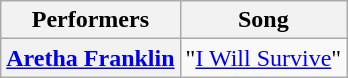<table class="wikitable unsortable" style="text-align:center;">
<tr>
<th scope="col">Performers</th>
<th scope="col">Song</th>
</tr>
<tr>
<th scope="row"><a href='#'>Aretha Franklin</a></th>
<td>"<a href='#'>I Will Survive</a>"</td>
</tr>
</table>
